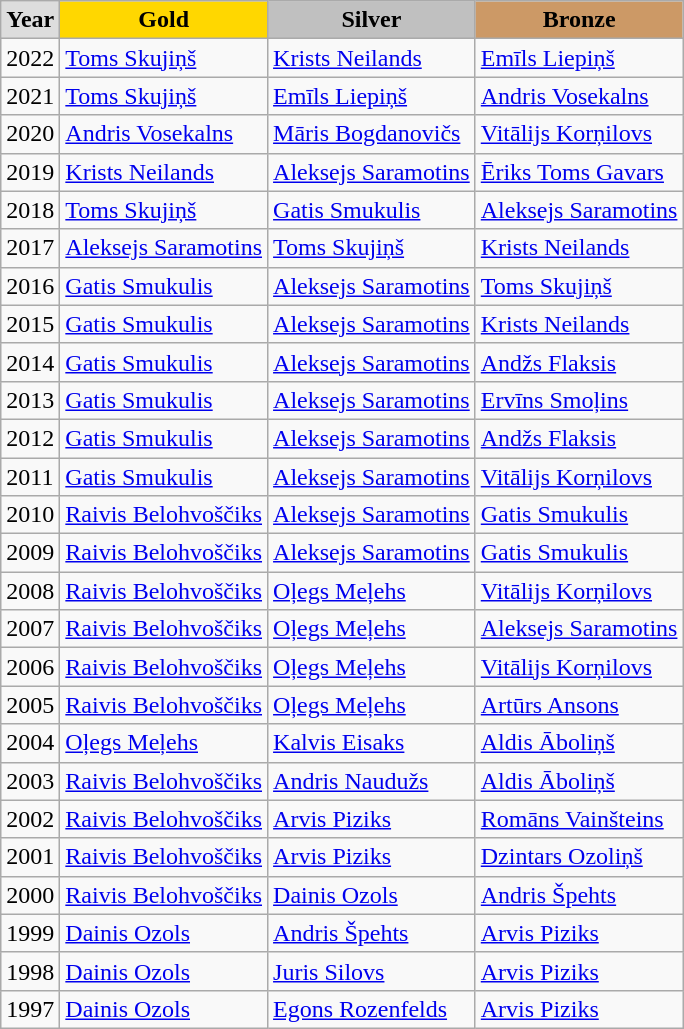<table class="wikitable" style="text-align:left;">
<tr>
<td style="background:#DDDDDD; font-weight:bold; text-align:center;">Year</td>
<td style="background:gold; font-weight:bold; text-align:center;">Gold</td>
<td style="background:silver; font-weight:bold; text-align:center;">Silver</td>
<td style="background:#cc9966; font-weight:bold; text-align:center;">Bronze</td>
</tr>
<tr>
<td>2022</td>
<td><a href='#'>Toms Skujiņš</a></td>
<td><a href='#'>Krists Neilands</a></td>
<td><a href='#'>Emīls Liepiņš</a></td>
</tr>
<tr>
<td>2021</td>
<td><a href='#'>Toms Skujiņš</a></td>
<td><a href='#'>Emīls Liepiņš</a></td>
<td><a href='#'>Andris Vosekalns</a></td>
</tr>
<tr>
<td>2020</td>
<td><a href='#'>Andris Vosekalns</a></td>
<td><a href='#'>Māris Bogdanovičs</a></td>
<td><a href='#'>Vitālijs Korņilovs</a></td>
</tr>
<tr>
<td>2019</td>
<td><a href='#'>Krists Neilands</a></td>
<td><a href='#'>Aleksejs Saramotins</a></td>
<td><a href='#'>Ēriks Toms Gavars</a></td>
</tr>
<tr>
<td>2018</td>
<td><a href='#'>Toms Skujiņš</a></td>
<td><a href='#'>Gatis Smukulis</a></td>
<td><a href='#'>Aleksejs Saramotins</a></td>
</tr>
<tr>
<td>2017</td>
<td><a href='#'>Aleksejs Saramotins</a></td>
<td><a href='#'>Toms Skujiņš</a></td>
<td><a href='#'>Krists Neilands</a></td>
</tr>
<tr>
<td>2016</td>
<td><a href='#'>Gatis Smukulis</a></td>
<td><a href='#'>Aleksejs Saramotins</a></td>
<td><a href='#'>Toms Skujiņš</a></td>
</tr>
<tr>
<td>2015</td>
<td><a href='#'>Gatis Smukulis</a></td>
<td><a href='#'>Aleksejs Saramotins</a></td>
<td><a href='#'>Krists Neilands</a></td>
</tr>
<tr>
<td>2014</td>
<td><a href='#'>Gatis Smukulis</a></td>
<td><a href='#'>Aleksejs Saramotins</a></td>
<td><a href='#'>Andžs Flaksis</a></td>
</tr>
<tr>
<td>2013</td>
<td><a href='#'>Gatis Smukulis</a></td>
<td><a href='#'>Aleksejs Saramotins</a></td>
<td><a href='#'>Ervīns Smoļins</a></td>
</tr>
<tr>
<td>2012</td>
<td><a href='#'>Gatis Smukulis</a></td>
<td><a href='#'>Aleksejs Saramotins</a></td>
<td><a href='#'>Andžs Flaksis</a></td>
</tr>
<tr>
<td>2011</td>
<td><a href='#'>Gatis Smukulis</a></td>
<td><a href='#'>Aleksejs Saramotins</a></td>
<td><a href='#'>Vitālijs Korņilovs</a></td>
</tr>
<tr>
<td>2010</td>
<td><a href='#'>Raivis Belohvoščiks</a></td>
<td><a href='#'>Aleksejs Saramotins</a></td>
<td><a href='#'>Gatis Smukulis</a></td>
</tr>
<tr>
<td>2009</td>
<td><a href='#'>Raivis Belohvoščiks</a></td>
<td><a href='#'>Aleksejs Saramotins</a></td>
<td><a href='#'>Gatis Smukulis</a></td>
</tr>
<tr>
<td>2008</td>
<td><a href='#'>Raivis Belohvoščiks</a></td>
<td><a href='#'>Oļegs Meļehs</a></td>
<td><a href='#'>Vitālijs Korņilovs</a></td>
</tr>
<tr>
<td>2007</td>
<td><a href='#'>Raivis Belohvoščiks</a></td>
<td><a href='#'>Oļegs Meļehs</a></td>
<td><a href='#'>Aleksejs Saramotins</a></td>
</tr>
<tr>
<td>2006</td>
<td><a href='#'>Raivis Belohvoščiks</a></td>
<td><a href='#'>Oļegs Meļehs</a></td>
<td><a href='#'>Vitālijs Korņilovs</a></td>
</tr>
<tr>
<td>2005</td>
<td><a href='#'>Raivis Belohvoščiks</a></td>
<td><a href='#'>Oļegs Meļehs</a></td>
<td><a href='#'>Artūrs Ansons</a></td>
</tr>
<tr>
<td>2004</td>
<td><a href='#'>Oļegs Meļehs</a></td>
<td><a href='#'>Kalvis Eisaks</a></td>
<td><a href='#'>Aldis Āboliņš</a></td>
</tr>
<tr>
<td>2003</td>
<td><a href='#'>Raivis Belohvoščiks</a></td>
<td><a href='#'>Andris Naudužs</a></td>
<td><a href='#'>Aldis Āboliņš</a></td>
</tr>
<tr>
<td>2002</td>
<td><a href='#'>Raivis Belohvoščiks</a></td>
<td><a href='#'>Arvis Piziks</a></td>
<td><a href='#'>Romāns Vainšteins</a></td>
</tr>
<tr>
<td>2001</td>
<td><a href='#'>Raivis Belohvoščiks</a></td>
<td><a href='#'>Arvis Piziks</a></td>
<td><a href='#'>Dzintars Ozoliņš</a></td>
</tr>
<tr>
<td>2000</td>
<td><a href='#'>Raivis Belohvoščiks</a></td>
<td><a href='#'>Dainis Ozols</a></td>
<td><a href='#'>Andris Špehts</a></td>
</tr>
<tr>
<td>1999</td>
<td><a href='#'>Dainis Ozols</a></td>
<td><a href='#'>Andris Špehts</a></td>
<td><a href='#'>Arvis Piziks</a></td>
</tr>
<tr>
<td>1998</td>
<td><a href='#'>Dainis Ozols</a></td>
<td><a href='#'>Juris Silovs</a></td>
<td><a href='#'>Arvis Piziks</a></td>
</tr>
<tr>
<td>1997</td>
<td><a href='#'>Dainis Ozols</a></td>
<td><a href='#'>Egons Rozenfelds</a></td>
<td><a href='#'>Arvis Piziks</a></td>
</tr>
</table>
